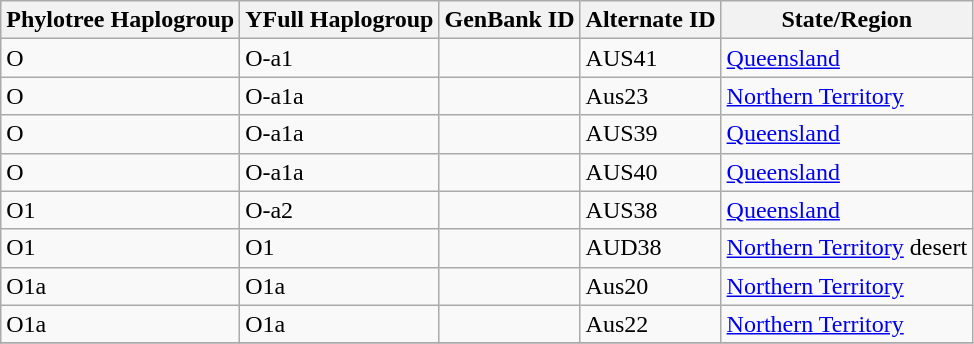<table class="wikitable sortable">
<tr>
<th scope="col">Phylotree Haplogroup</th>
<th scope="col">YFull Haplogroup</th>
<th scope="col">GenBank ID</th>
<th scope="col">Alternate ID</th>
<th scope="col">State/Region</th>
</tr>
<tr>
<td>O</td>
<td>O-a1</td>
<td></td>
<td>AUS41</td>
<td><a href='#'>Queensland</a></td>
</tr>
<tr>
<td>O</td>
<td>O-a1a</td>
<td></td>
<td>Aus23</td>
<td><a href='#'>Northern Territory</a></td>
</tr>
<tr>
<td>O</td>
<td>O-a1a</td>
<td></td>
<td>AUS39</td>
<td><a href='#'>Queensland</a></td>
</tr>
<tr>
<td>O</td>
<td>O-a1a</td>
<td></td>
<td>AUS40</td>
<td><a href='#'>Queensland</a></td>
</tr>
<tr>
<td>O1</td>
<td>O-a2</td>
<td></td>
<td>AUS38</td>
<td><a href='#'>Queensland</a></td>
</tr>
<tr>
<td>O1</td>
<td>O1</td>
<td></td>
<td>AUD38</td>
<td><a href='#'>Northern Territory</a> desert</td>
</tr>
<tr>
<td>O1a</td>
<td>O1a</td>
<td></td>
<td>Aus20</td>
<td><a href='#'>Northern Territory</a></td>
</tr>
<tr>
<td>O1a</td>
<td>O1a</td>
<td></td>
<td>Aus22</td>
<td><a href='#'>Northern Territory</a></td>
</tr>
<tr>
</tr>
</table>
